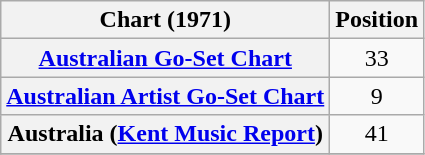<table class="wikitable sortable plainrowheaders">
<tr>
<th scope="col">Chart (1971)</th>
<th scope="col">Position</th>
</tr>
<tr>
<th scope="row"><a href='#'>Australian Go-Set Chart</a></th>
<td style="text-align:center;">33</td>
</tr>
<tr>
<th scope="row"><a href='#'>Australian Artist Go-Set Chart</a></th>
<td style="text-align:center;">9</td>
</tr>
<tr>
<th scope="row">Australia (<a href='#'>Kent Music Report</a>)</th>
<td style="text-align:center;">41</td>
</tr>
<tr>
</tr>
</table>
